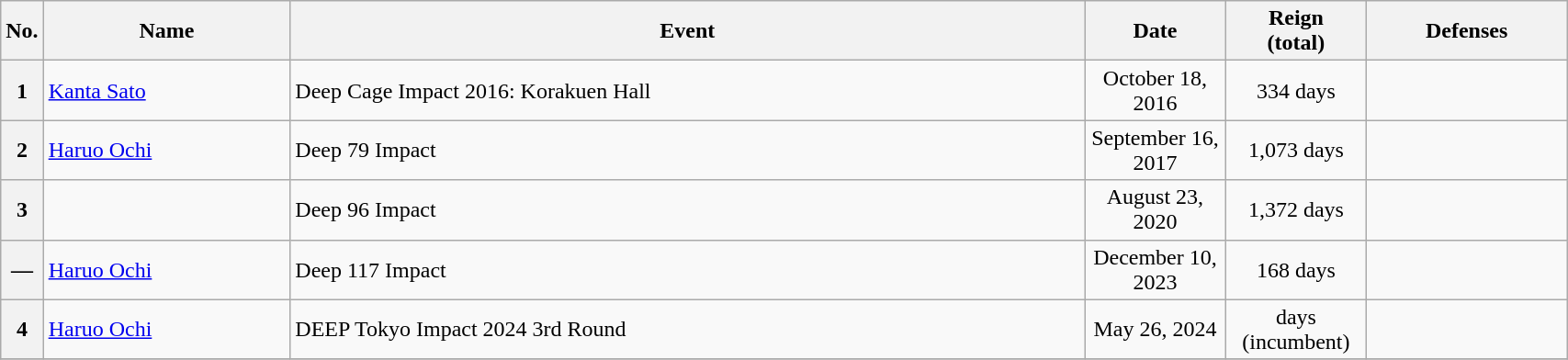<table class="wikitable" style="width:90%;">
<tr>
<th style="width:2%;">No.</th>
<th>Name</th>
<th>Event</th>
<th style="width:9%;">Date</th>
<th style="width:9%;">Reign<br>(total)</th>
<th>Defenses</th>
</tr>
<tr>
<th>1</th>
<td> <a href='#'>Kanta Sato</a><br></td>
<td>Deep Cage Impact 2016: Korakuen Hall<br></td>
<td align=center>October 18, 2016</td>
<td align=center>334 days</td>
<td></td>
</tr>
<tr>
<th>2</th>
<td> <a href='#'>Haruo Ochi</a></td>
<td>Deep 79 Impact<br></td>
<td align=center>September 16, 2017</td>
<td align=center>1,073 days</td>
<td><br></td>
</tr>
<tr>
<th>3</th>
<td></td>
<td>Deep 96 Impact<br></td>
<td align=center>August 23, 2020</td>
<td align=center>1,372 days</td>
<td></td>
</tr>
<tr>
<th>—</th>
<td> <a href='#'>Haruo Ochi</a><br></td>
<td>Deep 117 Impact<br></td>
<td align=center>December 10, 2023</td>
<td align=center>168 days</td>
<td></td>
</tr>
<tr>
<th>4</th>
<td> <a href='#'>Haruo Ochi</a> </td>
<td>DEEP Tokyo Impact 2024 3rd Round<br></td>
<td align=center>May 26, 2024</td>
<td align=center> days<br>(incumbent)</td>
<td></td>
</tr>
<tr>
</tr>
</table>
